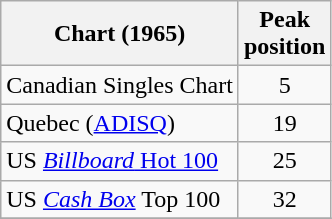<table class="wikitable">
<tr>
<th>Chart (1965)</th>
<th>Peak<br>position</th>
</tr>
<tr>
<td align="left">Canadian Singles Chart</td>
<td align="center">5</td>
</tr>
<tr>
<td align="left">Quebec (<a href='#'>ADISQ</a>)</td>
<td style="text-align:center;">19</td>
</tr>
<tr>
<td align="left">US <a href='#'><em>Billboard</em> Hot 100</a></td>
<td align="center">25</td>
</tr>
<tr>
<td align="left">US <em><a href='#'>Cash Box</a></em> Top 100</td>
<td align="center">32</td>
</tr>
<tr>
</tr>
</table>
